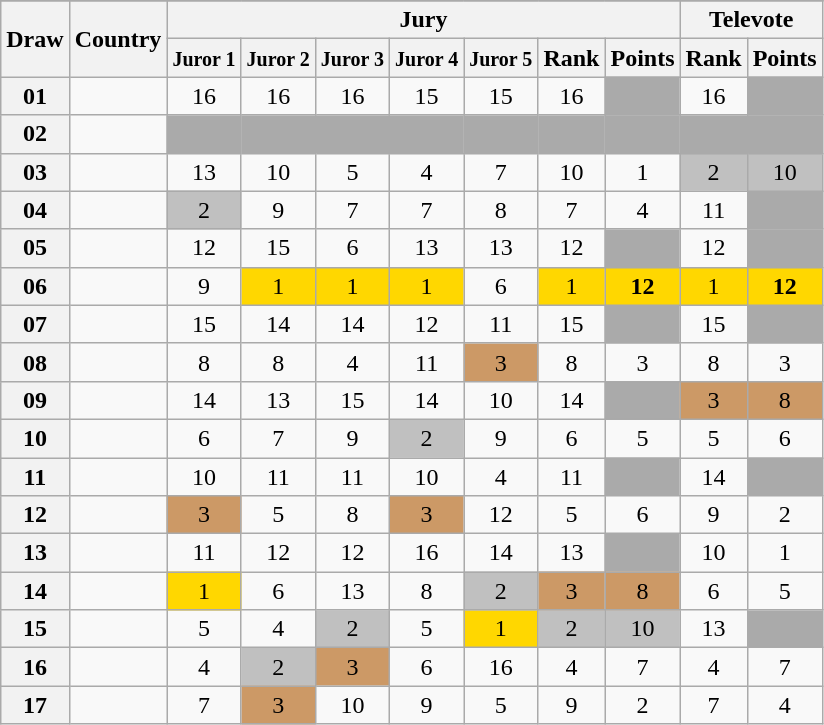<table class="sortable wikitable collapsible plainrowheaders" style="text-align:center">
<tr>
</tr>
<tr>
<th scope="col" rowspan="2">Draw</th>
<th scope="col" rowspan="2">Country</th>
<th scope="col" colspan="7">Jury</th>
<th scope="col" colspan="2">Televote</th>
</tr>
<tr>
<th scope="col"><small>Juror 1</small></th>
<th scope="col"><small>Juror 2</small></th>
<th scope="col"><small>Juror 3</small></th>
<th scope="col"><small>Juror 4</small></th>
<th scope="col"><small>Juror 5</small></th>
<th scope="col">Rank</th>
<th scope="col">Points</th>
<th scope="col">Rank</th>
<th scope="col">Points</th>
</tr>
<tr>
<th scope="row" style="text-align:center;">01</th>
<td style="text-align:left;"></td>
<td>16</td>
<td>16</td>
<td>16</td>
<td>15</td>
<td>15</td>
<td>16</td>
<td style="background:#AAAAAA;"></td>
<td>16</td>
<td style="background:#AAAAAA;"></td>
</tr>
<tr class="sortbottom">
<th scope="row" style="text-align:center;">02</th>
<td style="text-align:left;"></td>
<td style="background:#AAAAAA;"></td>
<td style="background:#AAAAAA;"></td>
<td style="background:#AAAAAA;"></td>
<td style="background:#AAAAAA;"></td>
<td style="background:#AAAAAA;"></td>
<td style="background:#AAAAAA;"></td>
<td style="background:#AAAAAA;"></td>
<td style="background:#AAAAAA;"></td>
<td style="background:#AAAAAA;"></td>
</tr>
<tr>
<th scope="row" style="text-align:center;">03</th>
<td style="text-align:left;"></td>
<td>13</td>
<td>10</td>
<td>5</td>
<td>4</td>
<td>7</td>
<td>10</td>
<td>1</td>
<td style="background:silver;">2</td>
<td style="background:silver;">10</td>
</tr>
<tr>
<th scope="row" style="text-align:center;">04</th>
<td style="text-align:left;"></td>
<td style="background:silver;">2</td>
<td>9</td>
<td>7</td>
<td>7</td>
<td>8</td>
<td>7</td>
<td>4</td>
<td>11</td>
<td style="background:#AAAAAA;"></td>
</tr>
<tr>
<th scope="row" style="text-align:center;">05</th>
<td style="text-align:left;"></td>
<td>12</td>
<td>15</td>
<td>6</td>
<td>13</td>
<td>13</td>
<td>12</td>
<td style="background:#AAAAAA;"></td>
<td>12</td>
<td style="background:#AAAAAA;"></td>
</tr>
<tr>
<th scope="row" style="text-align:center;">06</th>
<td style="text-align:left;"></td>
<td>9</td>
<td style="background:gold;">1</td>
<td style="background:gold;">1</td>
<td style="background:gold;">1</td>
<td>6</td>
<td style="background:gold;">1</td>
<td style="background:gold;"><strong>12</strong></td>
<td style="background:gold;">1</td>
<td style="background:gold;"><strong>12</strong></td>
</tr>
<tr>
<th scope="row" style="text-align:center;">07</th>
<td style="text-align:left;"></td>
<td>15</td>
<td>14</td>
<td>14</td>
<td>12</td>
<td>11</td>
<td>15</td>
<td style="background:#AAAAAA;"></td>
<td>15</td>
<td style="background:#AAAAAA;"></td>
</tr>
<tr>
<th scope="row" style="text-align:center;">08</th>
<td style="text-align:left;"></td>
<td>8</td>
<td>8</td>
<td>4</td>
<td>11</td>
<td style="background:#CC9966;">3</td>
<td>8</td>
<td>3</td>
<td>8</td>
<td>3</td>
</tr>
<tr>
<th scope="row" style="text-align:center;">09</th>
<td style="text-align:left;"></td>
<td>14</td>
<td>13</td>
<td>15</td>
<td>14</td>
<td>10</td>
<td>14</td>
<td style="background:#AAAAAA;"></td>
<td style="background:#CC9966;">3</td>
<td style="background:#CC9966;">8</td>
</tr>
<tr>
<th scope="row" style="text-align:center;">10</th>
<td style="text-align:left;"></td>
<td>6</td>
<td>7</td>
<td>9</td>
<td style="background:silver;">2</td>
<td>9</td>
<td>6</td>
<td>5</td>
<td>5</td>
<td>6</td>
</tr>
<tr>
<th scope="row" style="text-align:center;">11</th>
<td style="text-align:left;"></td>
<td>10</td>
<td>11</td>
<td>11</td>
<td>10</td>
<td>4</td>
<td>11</td>
<td style="background:#AAAAAA;"></td>
<td>14</td>
<td style="background:#AAAAAA;"></td>
</tr>
<tr>
<th scope="row" style="text-align:center;">12</th>
<td style="text-align:left;"></td>
<td style="background:#CC9966;">3</td>
<td>5</td>
<td>8</td>
<td style="background:#CC9966;">3</td>
<td>12</td>
<td>5</td>
<td>6</td>
<td>9</td>
<td>2</td>
</tr>
<tr>
<th scope="row" style="text-align:center;">13</th>
<td style="text-align:left;"></td>
<td>11</td>
<td>12</td>
<td>12</td>
<td>16</td>
<td>14</td>
<td>13</td>
<td style="background:#AAAAAA;"></td>
<td>10</td>
<td>1</td>
</tr>
<tr>
<th scope="row" style="text-align:center;">14</th>
<td style="text-align:left;"></td>
<td style="background:gold;">1</td>
<td>6</td>
<td>13</td>
<td>8</td>
<td style="background:silver;">2</td>
<td style="background:#CC9966;">3</td>
<td style="background:#CC9966;">8</td>
<td>6</td>
<td>5</td>
</tr>
<tr>
<th scope="row" style="text-align:center;">15</th>
<td style="text-align:left;"></td>
<td>5</td>
<td>4</td>
<td style="background:silver;">2</td>
<td>5</td>
<td style="background:gold;">1</td>
<td style="background:silver;">2</td>
<td style="background:silver;">10</td>
<td>13</td>
<td style="background:#AAAAAA;"></td>
</tr>
<tr>
<th scope="row" style="text-align:center;">16</th>
<td style="text-align:left;"></td>
<td>4</td>
<td style="background:silver;">2</td>
<td style="background:#CC9966;">3</td>
<td>6</td>
<td>16</td>
<td>4</td>
<td>7</td>
<td>4</td>
<td>7</td>
</tr>
<tr>
<th scope="row" style="text-align:center;">17</th>
<td style="text-align:left;"></td>
<td>7</td>
<td style="background:#CC9966;">3</td>
<td>10</td>
<td>9</td>
<td>5</td>
<td>9</td>
<td>2</td>
<td>7</td>
<td>4</td>
</tr>
</table>
